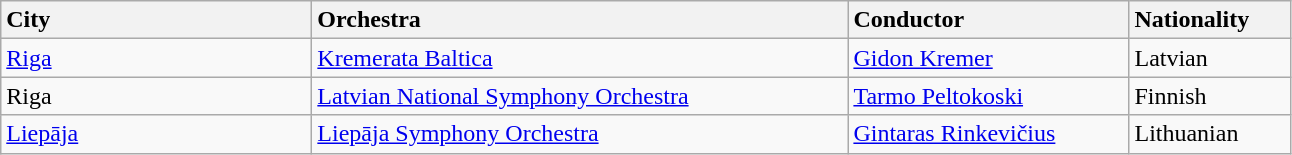<table class="wikitable">
<tr>
<td style="width: 200px; background: #f2f2f2"><strong>City</strong></td>
<td style="width: 350px; background: #f2f2f2"><strong>Orchestra</strong></td>
<td style="width: 180px; background: #f2f2f2"><strong>Conductor</strong></td>
<td style="width: 100px; background: #f2f2f2"><strong>Nationality</strong></td>
</tr>
<tr>
<td><a href='#'>Riga</a></td>
<td><a href='#'>Kremerata Baltica</a></td>
<td><a href='#'>Gidon Kremer</a></td>
<td>Latvian</td>
</tr>
<tr>
<td>Riga</td>
<td><a href='#'>Latvian National Symphony Orchestra</a></td>
<td><a href='#'>Tarmo Peltokoski</a></td>
<td>Finnish</td>
</tr>
<tr>
<td><a href='#'>Liepāja</a></td>
<td><a href='#'>Liepāja Symphony Orchestra</a></td>
<td><a href='#'>Gintaras Rinkevičius</a></td>
<td>Lithuanian</td>
</tr>
</table>
